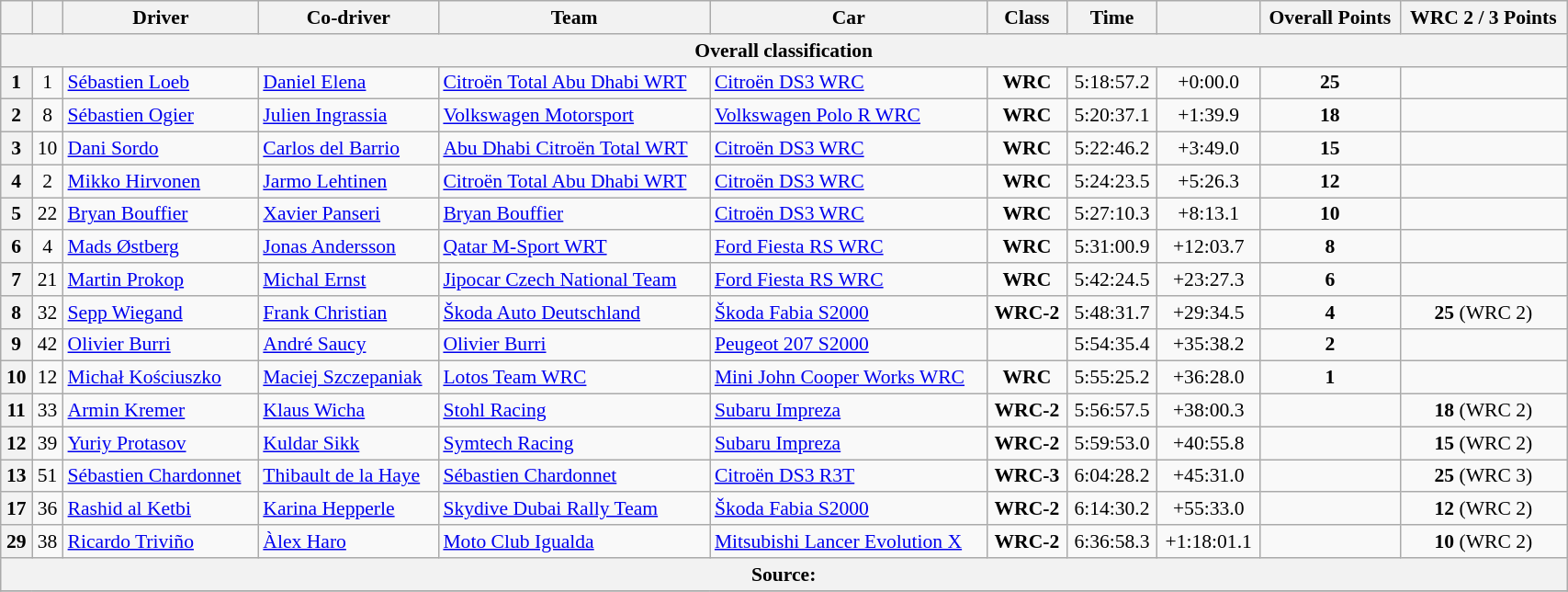<table class="wikitable" width=90% style="text-align: left; font-size: 90%; max-width: 1200px;">
<tr>
<th></th>
<th></th>
<th>Driver</th>
<th>Co-driver</th>
<th>Team</th>
<th>Car</th>
<th>Class</th>
<th>Time</th>
<th></th>
<th>Overall Points</th>
<th>WRC 2 / 3 Points</th>
</tr>
<tr>
<th colspan=11>Overall classification</th>
</tr>
<tr>
<th>1</th>
<td align="center">1</td>
<td> <a href='#'>Sébastien Loeb</a></td>
<td> <a href='#'>Daniel Elena</a></td>
<td> <a href='#'>Citroën Total Abu Dhabi WRT</a></td>
<td><a href='#'>Citroën DS3 WRC</a></td>
<td align="center"><strong><span>WRC</span></strong></td>
<td align="center">5:18:57.2</td>
<td align="center">+0:00.0</td>
<td align="center"><strong>25</strong></td>
<td></td>
</tr>
<tr>
<th>2</th>
<td align="center">8</td>
<td> <a href='#'>Sébastien Ogier</a></td>
<td> <a href='#'>Julien Ingrassia</a></td>
<td> <a href='#'>Volkswagen Motorsport</a></td>
<td><a href='#'>Volkswagen Polo R WRC</a></td>
<td align="center"><strong><span>WRC</span></strong></td>
<td align="center">5:20:37.1</td>
<td align="center">+1:39.9</td>
<td align="center"><strong>18</strong></td>
<td></td>
</tr>
<tr>
<th>3</th>
<td align="center">10</td>
<td> <a href='#'>Dani Sordo</a></td>
<td> <a href='#'>Carlos del Barrio</a></td>
<td> <a href='#'>Abu Dhabi Citroën Total WRT</a></td>
<td><a href='#'>Citroën DS3 WRC</a></td>
<td align="center"><strong><span>WRC</span></strong></td>
<td align="center">5:22:46.2</td>
<td align="center">+3:49.0</td>
<td align="center"><strong>15</strong></td>
<td></td>
</tr>
<tr>
<th>4</th>
<td align="center">2</td>
<td> <a href='#'>Mikko Hirvonen</a></td>
<td> <a href='#'>Jarmo Lehtinen</a></td>
<td> <a href='#'>Citroën Total Abu Dhabi WRT</a></td>
<td><a href='#'>Citroën DS3 WRC</a></td>
<td align="center"><strong><span>WRC</span></strong></td>
<td align="center">5:24:23.5</td>
<td align="center">+5:26.3</td>
<td align="center"><strong>12</strong></td>
<td></td>
</tr>
<tr>
<th>5</th>
<td align="center">22</td>
<td> <a href='#'>Bryan Bouffier</a></td>
<td> <a href='#'>Xavier Panseri</a></td>
<td> <a href='#'>Bryan Bouffier</a></td>
<td><a href='#'>Citroën DS3 WRC</a></td>
<td align="center"><strong><span>WRC</span></strong></td>
<td align="center">5:27:10.3</td>
<td align="center">+8:13.1</td>
<td align="center"><strong>10</strong></td>
<td></td>
</tr>
<tr>
<th>6</th>
<td align="center">4</td>
<td> <a href='#'>Mads Østberg</a></td>
<td> <a href='#'>Jonas Andersson</a></td>
<td> <a href='#'>Qatar M-Sport WRT</a></td>
<td><a href='#'>Ford Fiesta RS WRC</a></td>
<td align="center"><strong><span>WRC</span></strong></td>
<td align="center">5:31:00.9</td>
<td align="center">+12:03.7</td>
<td align="center"><strong>8</strong></td>
<td></td>
</tr>
<tr>
<th>7</th>
<td align="center">21</td>
<td> <a href='#'>Martin Prokop</a></td>
<td> <a href='#'>Michal Ernst</a></td>
<td> <a href='#'>Jipocar Czech National Team</a></td>
<td><a href='#'>Ford Fiesta RS WRC</a></td>
<td align="center"><strong><span>WRC</span></strong></td>
<td align="center">5:42:24.5</td>
<td align="center">+23:27.3</td>
<td align="center"><strong>6</strong></td>
<td></td>
</tr>
<tr>
<th>8</th>
<td align="center">32</td>
<td> <a href='#'>Sepp Wiegand</a></td>
<td> <a href='#'>Frank Christian</a></td>
<td> <a href='#'>Škoda Auto Deutschland</a></td>
<td><a href='#'>Škoda Fabia S2000</a></td>
<td align="center"><strong><span>WRC-2</span></strong></td>
<td align="center">5:48:31.7</td>
<td align="center">+29:34.5</td>
<td align="center"><strong>4</strong></td>
<td align="center"><strong>25</strong> (WRC 2)</td>
</tr>
<tr>
<th>9</th>
<td align="center">42</td>
<td> <a href='#'>Olivier Burri</a></td>
<td> <a href='#'>André Saucy</a></td>
<td> <a href='#'>Olivier Burri</a></td>
<td><a href='#'>Peugeot 207 S2000</a></td>
<td></td>
<td align="center">5:54:35.4</td>
<td align="center">+35:38.2</td>
<td align="center"><strong>2</strong></td>
<td></td>
</tr>
<tr>
<th>10</th>
<td align="center">12</td>
<td> <a href='#'>Michał Kościuszko</a></td>
<td> <a href='#'>Maciej Szczepaniak</a></td>
<td> <a href='#'>Lotos Team WRC</a></td>
<td><a href='#'>Mini John Cooper Works WRC</a></td>
<td align="center"><strong><span>WRC</span></strong></td>
<td align="center">5:55:25.2</td>
<td align="center">+36:28.0</td>
<td align="center"><strong>1</strong></td>
<td></td>
</tr>
<tr>
<th>11</th>
<td align="center">33</td>
<td> <a href='#'>Armin Kremer</a></td>
<td> <a href='#'>Klaus Wicha</a></td>
<td> <a href='#'>Stohl Racing</a></td>
<td><a href='#'>Subaru Impreza</a></td>
<td align="center"><strong><span>WRC-2</span></strong></td>
<td align="center">5:56:57.5</td>
<td align="center">+38:00.3</td>
<td></td>
<td align="center"><strong>18</strong> (WRC 2)</td>
</tr>
<tr>
<th>12</th>
<td align="center">39</td>
<td> <a href='#'>Yuriy Protasov</a></td>
<td> <a href='#'>Kuldar Sikk</a></td>
<td> <a href='#'>Symtech Racing</a></td>
<td><a href='#'>Subaru Impreza</a></td>
<td align="center"><strong><span>WRC-2</span></strong></td>
<td align="center">5:59:53.0</td>
<td align="center">+40:55.8</td>
<td></td>
<td align="center"><strong>15</strong> (WRC 2)</td>
</tr>
<tr>
<th>13</th>
<td align="center">51</td>
<td> <a href='#'>Sébastien Chardonnet</a></td>
<td> <a href='#'>Thibault de la Haye</a></td>
<td> <a href='#'>Sébastien Chardonnet</a></td>
<td><a href='#'>Citroën DS3 R3T</a></td>
<td align="center"><strong><span>WRC-3</span></strong></td>
<td align="center">6:04:28.2</td>
<td align="center">+45:31.0</td>
<td></td>
<td align="center"><strong>25</strong> (WRC 3)</td>
</tr>
<tr>
<th>17</th>
<td align="center">36</td>
<td> <a href='#'>Rashid al Ketbi</a></td>
<td> <a href='#'>Karina Hepperle</a></td>
<td> <a href='#'>Skydive Dubai Rally Team</a></td>
<td><a href='#'>Škoda Fabia S2000</a></td>
<td align="center"><strong><span>WRC-2</span></strong></td>
<td align="center">6:14:30.2</td>
<td align="center">+55:33.0</td>
<td></td>
<td align="center"><strong>12</strong> (WRC 2)</td>
</tr>
<tr>
<th>29</th>
<td align="center">38</td>
<td> <a href='#'>Ricardo Triviño</a></td>
<td> <a href='#'>Àlex Haro</a></td>
<td> <a href='#'>Moto Club Igualda</a></td>
<td><a href='#'>Mitsubishi Lancer Evolution X</a></td>
<td align="center"><strong><span>WRC-2</span></strong></td>
<td align="center">6:36:58.3</td>
<td align="center">+1:18:01.1</td>
<td></td>
<td align="center"><strong>10</strong> (WRC 2)</td>
</tr>
<tr>
<th colspan=11>Source:</th>
</tr>
<tr>
</tr>
</table>
